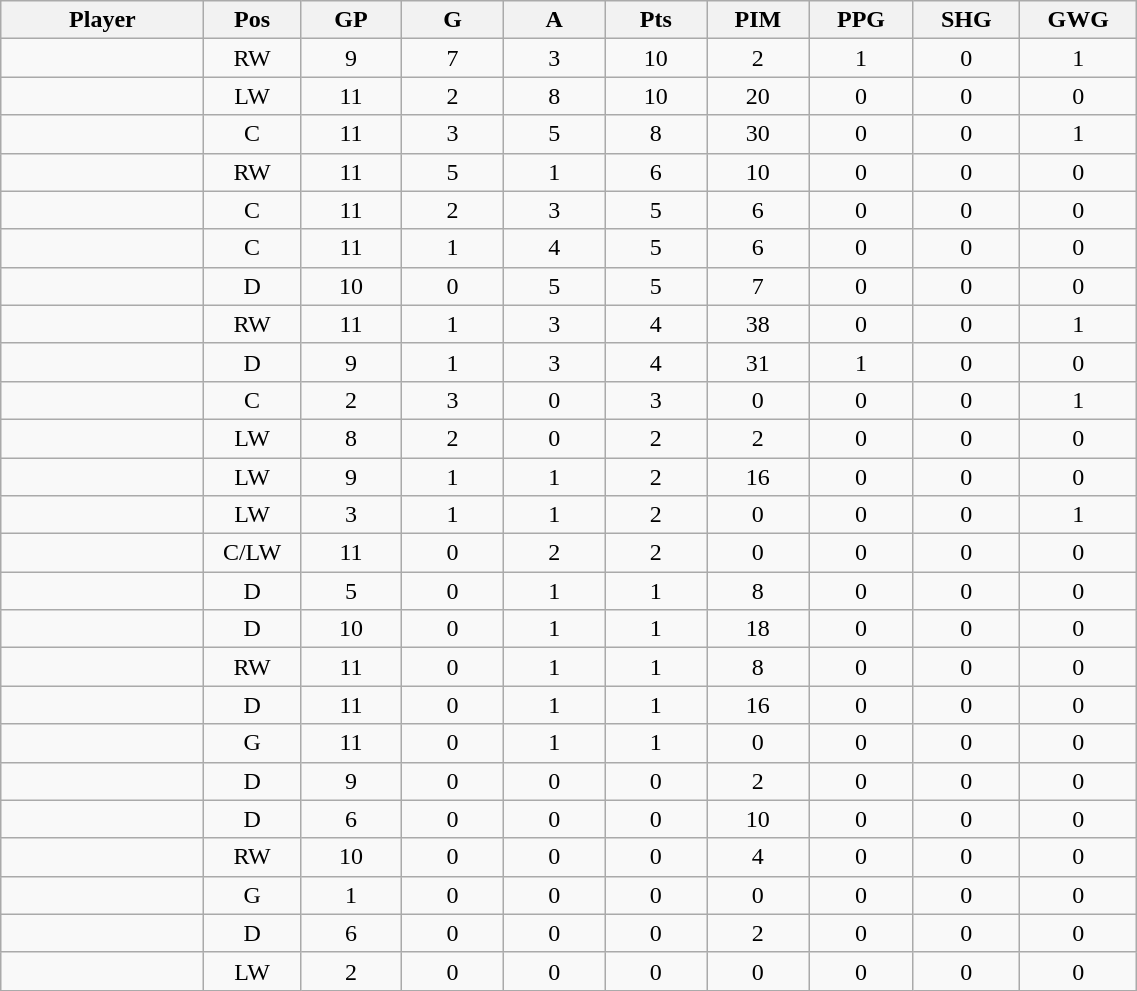<table class="wikitable sortable" width="60%">
<tr ALIGN="center">
<th bgcolor="#DDDDFF" width="10%">Player</th>
<th bgcolor="#DDDDFF" width="3%" title="Position">Pos</th>
<th bgcolor="#DDDDFF" width="5%" title="Games played">GP</th>
<th bgcolor="#DDDDFF" width="5%" title="Goals">G</th>
<th bgcolor="#DDDDFF" width="5%" title="Assists">A</th>
<th bgcolor="#DDDDFF" width="5%" title="Points">Pts</th>
<th bgcolor="#DDDDFF" width="5%" title="Penalties in Minutes">PIM</th>
<th bgcolor="#DDDDFF" width="5%" title="Power Play Goals">PPG</th>
<th bgcolor="#DDDDFF" width="5%" title="Short-handed Goals">SHG</th>
<th bgcolor="#DDDDFF" width="5%" title="Game-winning Goals">GWG</th>
</tr>
<tr align="center">
<td align="right"></td>
<td>RW</td>
<td>9</td>
<td>7</td>
<td>3</td>
<td>10</td>
<td>2</td>
<td>1</td>
<td>0</td>
<td>1</td>
</tr>
<tr align="center">
<td align="right"></td>
<td>LW</td>
<td>11</td>
<td>2</td>
<td>8</td>
<td>10</td>
<td>20</td>
<td>0</td>
<td>0</td>
<td>0</td>
</tr>
<tr align="center">
<td align="right"></td>
<td>C</td>
<td>11</td>
<td>3</td>
<td>5</td>
<td>8</td>
<td>30</td>
<td>0</td>
<td>0</td>
<td>1</td>
</tr>
<tr align="center">
<td align="right"></td>
<td>RW</td>
<td>11</td>
<td>5</td>
<td>1</td>
<td>6</td>
<td>10</td>
<td>0</td>
<td>0</td>
<td>0</td>
</tr>
<tr align="center">
<td align="right"></td>
<td>C</td>
<td>11</td>
<td>2</td>
<td>3</td>
<td>5</td>
<td>6</td>
<td>0</td>
<td>0</td>
<td>0</td>
</tr>
<tr align="center">
<td align="right"></td>
<td>C</td>
<td>11</td>
<td>1</td>
<td>4</td>
<td>5</td>
<td>6</td>
<td>0</td>
<td>0</td>
<td>0</td>
</tr>
<tr align="center">
<td align="right"></td>
<td>D</td>
<td>10</td>
<td>0</td>
<td>5</td>
<td>5</td>
<td>7</td>
<td>0</td>
<td>0</td>
<td>0</td>
</tr>
<tr align="center">
<td align="right"></td>
<td>RW</td>
<td>11</td>
<td>1</td>
<td>3</td>
<td>4</td>
<td>38</td>
<td>0</td>
<td>0</td>
<td>1</td>
</tr>
<tr align="center">
<td align="right"></td>
<td>D</td>
<td>9</td>
<td>1</td>
<td>3</td>
<td>4</td>
<td>31</td>
<td>1</td>
<td>0</td>
<td>0</td>
</tr>
<tr align="center">
<td align="right"></td>
<td>C</td>
<td>2</td>
<td>3</td>
<td>0</td>
<td>3</td>
<td>0</td>
<td>0</td>
<td>0</td>
<td>1</td>
</tr>
<tr align="center">
<td align="right"></td>
<td>LW</td>
<td>8</td>
<td>2</td>
<td>0</td>
<td>2</td>
<td>2</td>
<td>0</td>
<td>0</td>
<td>0</td>
</tr>
<tr align="center">
<td align="right"></td>
<td>LW</td>
<td>9</td>
<td>1</td>
<td>1</td>
<td>2</td>
<td>16</td>
<td>0</td>
<td>0</td>
<td>0</td>
</tr>
<tr align="center">
<td align="right"></td>
<td>LW</td>
<td>3</td>
<td>1</td>
<td>1</td>
<td>2</td>
<td>0</td>
<td>0</td>
<td>0</td>
<td>1</td>
</tr>
<tr align="center">
<td align="right"></td>
<td>C/LW</td>
<td>11</td>
<td>0</td>
<td>2</td>
<td>2</td>
<td>0</td>
<td>0</td>
<td>0</td>
<td>0</td>
</tr>
<tr align="center">
<td align="right"></td>
<td>D</td>
<td>5</td>
<td>0</td>
<td>1</td>
<td>1</td>
<td>8</td>
<td>0</td>
<td>0</td>
<td>0</td>
</tr>
<tr align="center">
<td align="right"></td>
<td>D</td>
<td>10</td>
<td>0</td>
<td>1</td>
<td>1</td>
<td>18</td>
<td>0</td>
<td>0</td>
<td>0</td>
</tr>
<tr align="center">
<td align="right"></td>
<td>RW</td>
<td>11</td>
<td>0</td>
<td>1</td>
<td>1</td>
<td>8</td>
<td>0</td>
<td>0</td>
<td>0</td>
</tr>
<tr align="center">
<td align="right"></td>
<td>D</td>
<td>11</td>
<td>0</td>
<td>1</td>
<td>1</td>
<td>16</td>
<td>0</td>
<td>0</td>
<td>0</td>
</tr>
<tr align="center">
<td align="right"></td>
<td>G</td>
<td>11</td>
<td>0</td>
<td>1</td>
<td>1</td>
<td>0</td>
<td>0</td>
<td>0</td>
<td>0</td>
</tr>
<tr align="center">
<td align="right"></td>
<td>D</td>
<td>9</td>
<td>0</td>
<td>0</td>
<td>0</td>
<td>2</td>
<td>0</td>
<td>0</td>
<td>0</td>
</tr>
<tr align="center">
<td align="right"></td>
<td>D</td>
<td>6</td>
<td>0</td>
<td>0</td>
<td>0</td>
<td>10</td>
<td>0</td>
<td>0</td>
<td>0</td>
</tr>
<tr align="center">
<td align="right"></td>
<td>RW</td>
<td>10</td>
<td>0</td>
<td>0</td>
<td>0</td>
<td>4</td>
<td>0</td>
<td>0</td>
<td>0</td>
</tr>
<tr align="center">
<td align="right"></td>
<td>G</td>
<td>1</td>
<td>0</td>
<td>0</td>
<td>0</td>
<td>0</td>
<td>0</td>
<td>0</td>
<td>0</td>
</tr>
<tr align="center">
<td align="right"></td>
<td>D</td>
<td>6</td>
<td>0</td>
<td>0</td>
<td>0</td>
<td>2</td>
<td>0</td>
<td>0</td>
<td>0</td>
</tr>
<tr align="center">
<td align="right"></td>
<td>LW</td>
<td>2</td>
<td>0</td>
<td>0</td>
<td>0</td>
<td>0</td>
<td>0</td>
<td>0</td>
<td>0</td>
</tr>
</table>
